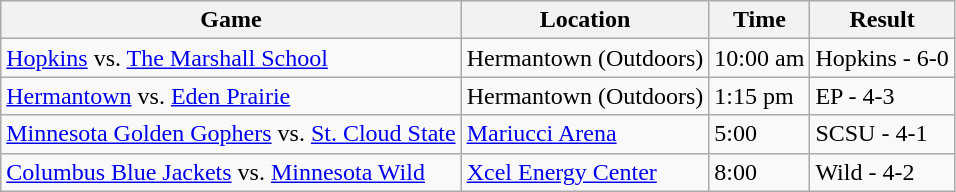<table class="wikitable">
<tr>
<th>Game</th>
<th>Location</th>
<th>Time</th>
<th>Result</th>
</tr>
<tr>
<td><a href='#'>Hopkins</a> vs. <a href='#'>The Marshall School</a></td>
<td>Hermantown (Outdoors)</td>
<td>10:00 am</td>
<td>Hopkins - 6-0</td>
</tr>
<tr>
<td><a href='#'>Hermantown</a> vs. <a href='#'>Eden Prairie</a></td>
<td>Hermantown (Outdoors)</td>
<td>1:15 pm</td>
<td>EP - 4-3</td>
</tr>
<tr>
<td><a href='#'>Minnesota Golden Gophers</a> vs. <a href='#'>St. Cloud State</a></td>
<td><a href='#'>Mariucci Arena</a></td>
<td>5:00</td>
<td>SCSU - 4-1</td>
</tr>
<tr>
<td><a href='#'>Columbus Blue Jackets</a> vs. <a href='#'>Minnesota Wild</a></td>
<td><a href='#'>Xcel Energy Center</a></td>
<td>8:00</td>
<td>Wild - 4-2</td>
</tr>
</table>
